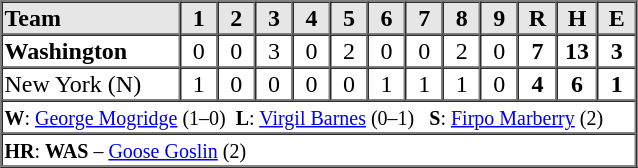<table border=1 cellspacing=0 width=425 style="margin-left:3em;">
<tr style="text-align:center; background-color:#e6e6e6;">
<th align=left width=125>Team</th>
<th width=25>1</th>
<th width=25>2</th>
<th width=25>3</th>
<th width=25>4</th>
<th width=25>5</th>
<th width=25>6</th>
<th width=25>7</th>
<th width=25>8</th>
<th width=25>9</th>
<th width=25>R</th>
<th width=25>H</th>
<th width=25>E</th>
</tr>
<tr style="text-align:center;">
<td align=left><strong>Washington</strong></td>
<td>0</td>
<td>0</td>
<td>3</td>
<td>0</td>
<td>2</td>
<td>0</td>
<td>0</td>
<td>2</td>
<td>0</td>
<td><strong>7</strong></td>
<td><strong>13</strong></td>
<td><strong>3</strong></td>
</tr>
<tr style="text-align:center;">
<td align=left>New York (N)</td>
<td>1</td>
<td>0</td>
<td>0</td>
<td>0</td>
<td>0</td>
<td>1</td>
<td>1</td>
<td>1</td>
<td>0</td>
<td><strong>4</strong></td>
<td><strong>6</strong></td>
<td><strong>1</strong></td>
</tr>
<tr style="text-align:left;">
<td colspan=13><small><strong>W</strong>: <a href='#'>George Mogridge</a> (1–0)  <strong>L</strong>: <a href='#'>Virgil Barnes</a> (0–1)   <strong>S</strong>: <a href='#'>Firpo Marberry</a> (2)</small></td>
</tr>
<tr style="text-align:left;">
<td colspan=13><small><strong>HR</strong>: <strong>WAS</strong> – <a href='#'>Goose Goslin</a> (2) </small></td>
</tr>
</table>
